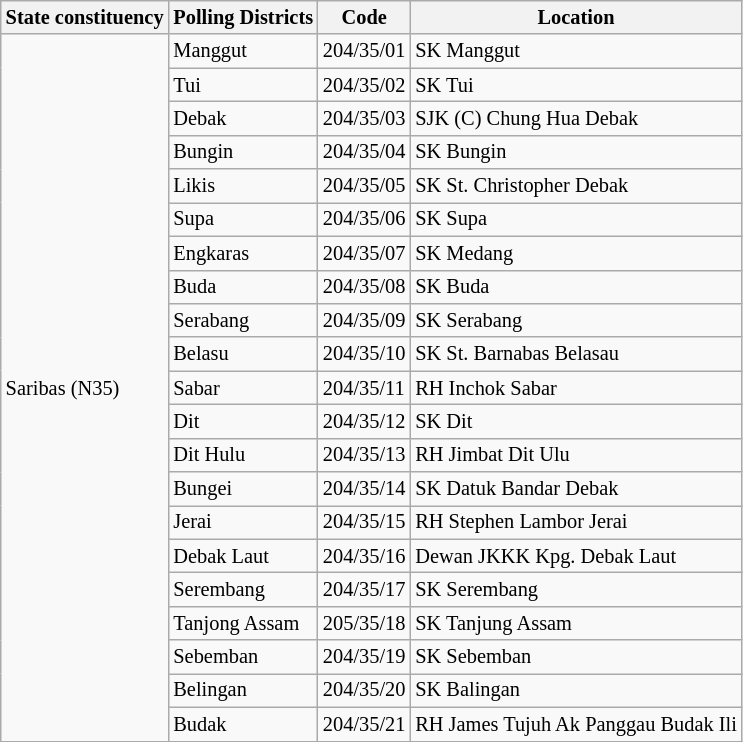<table class="wikitable sortable mw-collapsible" style="white-space:nowrap;font-size:85%">
<tr>
<th>State constituency</th>
<th>Polling Districts</th>
<th>Code</th>
<th>Location</th>
</tr>
<tr>
<td rowspan="21">Saribas (N35)</td>
<td>Manggut</td>
<td>204/35/01</td>
<td>SK Manggut</td>
</tr>
<tr>
<td>Tui</td>
<td>204/35/02</td>
<td>SK Tui</td>
</tr>
<tr>
<td>Debak</td>
<td>204/35/03</td>
<td>SJK (C) Chung Hua Debak</td>
</tr>
<tr>
<td>Bungin</td>
<td>204/35/04</td>
<td>SK Bungin</td>
</tr>
<tr>
<td>Likis</td>
<td>204/35/05</td>
<td>SK St. Christopher Debak</td>
</tr>
<tr>
<td>Supa</td>
<td>204/35/06</td>
<td>SK Supa</td>
</tr>
<tr>
<td>Engkaras</td>
<td>204/35/07</td>
<td>SK Medang</td>
</tr>
<tr>
<td>Buda</td>
<td>204/35/08</td>
<td>SK Buda</td>
</tr>
<tr>
<td>Serabang</td>
<td>204/35/09</td>
<td>SK Serabang</td>
</tr>
<tr>
<td>Belasu</td>
<td>204/35/10</td>
<td>SK St. Barnabas Belasau</td>
</tr>
<tr>
<td>Sabar</td>
<td>204/35/11</td>
<td>RH Inchok Sabar</td>
</tr>
<tr>
<td>Dit</td>
<td>204/35/12</td>
<td>SK Dit</td>
</tr>
<tr>
<td>Dit Hulu</td>
<td>204/35/13</td>
<td>RH Jimbat Dit Ulu</td>
</tr>
<tr>
<td>Bungei</td>
<td>204/35/14</td>
<td>SK Datuk Bandar Debak</td>
</tr>
<tr>
<td>Jerai</td>
<td>204/35/15</td>
<td>RH Stephen Lambor Jerai</td>
</tr>
<tr>
<td>Debak Laut</td>
<td>204/35/16</td>
<td>Dewan JKKK Kpg. Debak Laut</td>
</tr>
<tr>
<td>Serembang</td>
<td>204/35/17</td>
<td>SK Serembang</td>
</tr>
<tr>
<td>Tanjong Assam</td>
<td>205/35/18</td>
<td>SK Tanjung Assam</td>
</tr>
<tr>
<td>Sebemban</td>
<td>204/35/19</td>
<td>SK Sebemban</td>
</tr>
<tr>
<td>Belingan</td>
<td>204/35/20</td>
<td>SK Balingan</td>
</tr>
<tr>
<td>Budak</td>
<td>204/35/21</td>
<td>RH James Tujuh Ak Panggau Budak Ili</td>
</tr>
<tr>
</tr>
</table>
